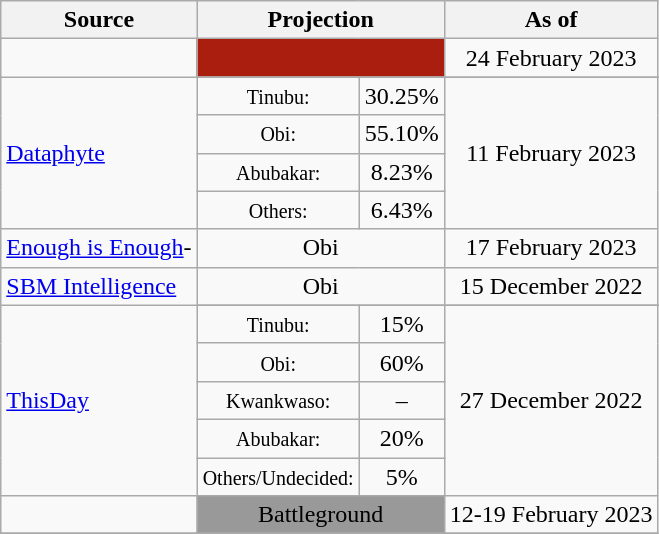<table class="wikitable" style="text-align:center">
<tr>
<th>Source</th>
<th colspan=2>Projection</th>
<th>As of</th>
</tr>
<tr>
<td align="left"></td>
<td colspan=2 bgcolor=#a91e0e></td>
<td>24 February 2023</td>
</tr>
<tr>
<td rowspan=5 align="left"><a href='#'>Dataphyte</a></td>
</tr>
<tr>
<td><small>Tinubu:</small></td>
<td>30.25%</td>
<td rowspan=4>11 February 2023</td>
</tr>
<tr>
<td><small>Obi:</small></td>
<td>55.10%</td>
</tr>
<tr>
<td><small>Abubakar:</small></td>
<td>8.23%</td>
</tr>
<tr>
<td><small>Others:</small></td>
<td>6.43%</td>
</tr>
<tr>
<td align="left"><a href='#'>Enough is Enough</a>-<br></td>
<td colspan=2 >Obi</td>
<td>17 February 2023</td>
</tr>
<tr>
<td align="left"><a href='#'>SBM Intelligence</a></td>
<td colspan=2 >Obi</td>
<td>15 December 2022</td>
</tr>
<tr>
<td rowspan=6 align="left"><a href='#'>ThisDay</a></td>
</tr>
<tr>
<td><small>Tinubu:</small></td>
<td>15%</td>
<td rowspan=5>27 December 2022</td>
</tr>
<tr>
<td><small>Obi:</small></td>
<td>60%</td>
</tr>
<tr>
<td><small>Kwankwaso:</small></td>
<td>–</td>
</tr>
<tr>
<td><small>Abubakar:</small></td>
<td>20%</td>
</tr>
<tr>
<td><small>Others/Undecided:</small></td>
<td>5%</td>
</tr>
<tr>
<td align="left"></td>
<td colspan=2 bgcolor=#999999>Battleground</td>
<td>12-19 February 2023</td>
</tr>
<tr>
</tr>
</table>
